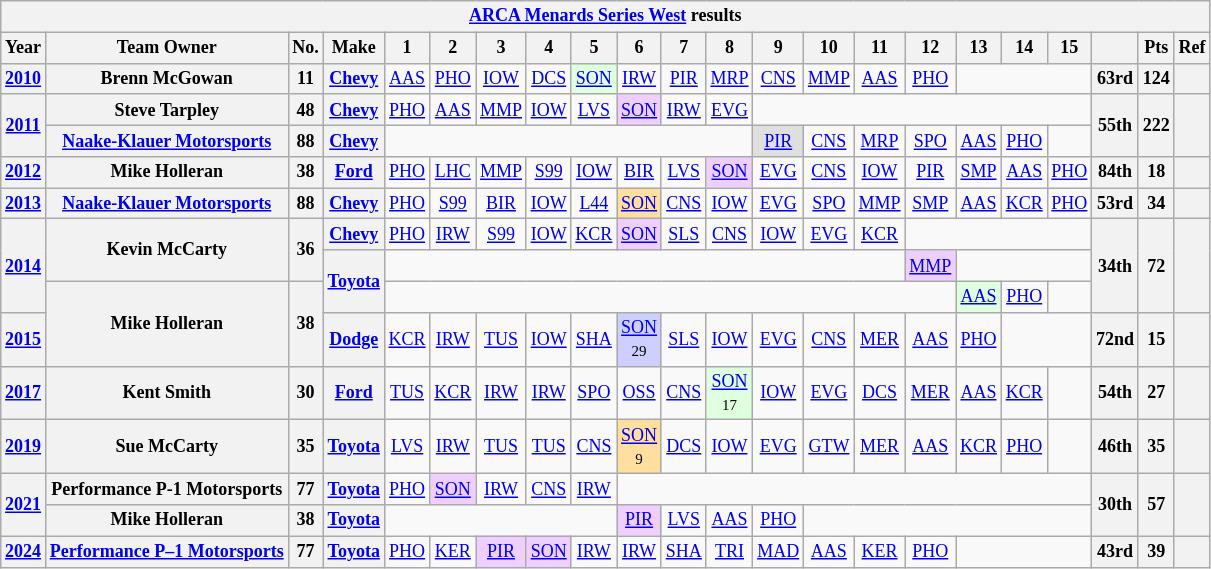<table class="wikitable" style="text-align:center; font-size:75%">
<tr>
<th colspan=22><a href='#'>ARCA Menards Series West</a> results</th>
</tr>
<tr>
<th>Year</th>
<th>Team Owner</th>
<th>No.</th>
<th>Make</th>
<th>1</th>
<th>2</th>
<th>3</th>
<th>4</th>
<th>5</th>
<th>6</th>
<th>7</th>
<th>8</th>
<th>9</th>
<th>10</th>
<th>11</th>
<th>12</th>
<th>13</th>
<th>14</th>
<th>15</th>
<th></th>
<th>Pts</th>
<th>Ref</th>
</tr>
<tr>
<th><a href='#'>2010</a></th>
<th nowrap>Brenn McGowan</th>
<th>11</th>
<th><a href='#'>Chevy</a></th>
<td><a href='#'>AAS</a></td>
<td><a href='#'>PHO</a></td>
<td><a href='#'>IOW</a></td>
<td><a href='#'>DCS</a></td>
<td style="background:#DFFFDF;"><a href='#'>SON</a><br></td>
<td><a href='#'>IRW</a></td>
<td><a href='#'>PIR</a></td>
<td><a href='#'>MRP</a></td>
<td><a href='#'>CNS</a></td>
<td><a href='#'>MMP</a></td>
<td><a href='#'>AAS</a></td>
<td><a href='#'>PHO</a></td>
<td colspan=3></td>
<th>63rd</th>
<th>124</th>
<th></th>
</tr>
<tr>
<th rowspan=2><a href='#'>2011</a></th>
<th nowrap>Steve Tarpley</th>
<th>48</th>
<th><a href='#'>Chevy</a></th>
<td><a href='#'>PHO</a></td>
<td><a href='#'>AAS</a></td>
<td><a href='#'>MMP</a></td>
<td><a href='#'>IOW</a></td>
<td><a href='#'>LVS</a></td>
<td style="background:#EFCFFF;"><a href='#'>SON</a><br></td>
<td><a href='#'>IRW</a></td>
<td><a href='#'>EVG</a></td>
<td colspan=7></td>
<th rowspan=2>55th</th>
<th rowspan=2>222</th>
<th rowspan=2></th>
</tr>
<tr>
<th nowrap><a href='#'>Naake-Klauer Motorsports</a></th>
<th>88</th>
<th><a href='#'>Chevy</a></th>
<td colspan=8></td>
<td style="background:#DFDFDF;"><a href='#'>PIR</a><br></td>
<td><a href='#'>CNS</a></td>
<td><a href='#'>MRP</a></td>
<td><a href='#'>SPO</a></td>
<td><a href='#'>AAS</a></td>
<td><a href='#'>PHO</a></td>
<td></td>
</tr>
<tr>
<th><a href='#'>2012</a></th>
<th nowrap>Mike Holleran</th>
<th>38</th>
<th><a href='#'>Ford</a></th>
<td><a href='#'>PHO</a></td>
<td><a href='#'>LHC</a></td>
<td><a href='#'>MMP</a></td>
<td><a href='#'>S99</a></td>
<td><a href='#'>IOW</a></td>
<td><a href='#'>BIR</a></td>
<td><a href='#'>LVS</a></td>
<td style="background:#EFCFFF;"><a href='#'>SON</a><br></td>
<td><a href='#'>EVG</a></td>
<td><a href='#'>CNS</a></td>
<td><a href='#'>IOW</a></td>
<td><a href='#'>PIR</a></td>
<td><a href='#'>SMP</a></td>
<td><a href='#'>AAS</a></td>
<td><a href='#'>PHO</a></td>
<th>84th</th>
<th>18</th>
<th></th>
</tr>
<tr>
<th><a href='#'>2013</a></th>
<th nowrap><a href='#'>Naake-Klauer Motorsports</a></th>
<th>88</th>
<th><a href='#'>Chevy</a></th>
<td><a href='#'>PHO</a></td>
<td><a href='#'>S99</a></td>
<td><a href='#'>BIR</a></td>
<td><a href='#'>IOW</a></td>
<td><a href='#'>L44</a></td>
<td style="background:#FFDF9F;"><a href='#'>SON</a><br></td>
<td><a href='#'>CNS</a></td>
<td><a href='#'>IOW</a></td>
<td><a href='#'>EVG</a></td>
<td><a href='#'>SPO</a></td>
<td><a href='#'>MMP</a></td>
<td><a href='#'>SMP</a></td>
<td><a href='#'>AAS</a></td>
<td><a href='#'>KCR</a></td>
<td><a href='#'>PHO</a></td>
<th>53rd</th>
<th>34</th>
<th></th>
</tr>
<tr>
<th rowspan=3><a href='#'>2014</a></th>
<th rowspan=2>Kevin McCarty</th>
<th rowspan=2>36</th>
<th><a href='#'>Chevy</a></th>
<td><a href='#'>PHO</a></td>
<td><a href='#'>IRW</a></td>
<td><a href='#'>S99</a></td>
<td><a href='#'>IOW</a></td>
<td><a href='#'>KCR</a></td>
<td style="background:#EFCFFF;"><a href='#'>SON</a><br></td>
<td><a href='#'>SLS</a></td>
<td><a href='#'>CNS</a></td>
<td><a href='#'>IOW</a></td>
<td><a href='#'>EVG</a></td>
<td><a href='#'>KCR</a></td>
<td colspan=4></td>
<th rowspan=3>34th</th>
<th rowspan=3>72</th>
<th rowspan=3></th>
</tr>
<tr>
<th rowspan=2><a href='#'>Toyota</a></th>
<td colspan=11></td>
<td style="background:#EFCFFF;"><a href='#'>MMP</a><br></td>
<td colspan=3></td>
</tr>
<tr>
<th rowspan=2>Mike Holleran</th>
<th rowspan=2>38</th>
<td colspan=12></td>
<td style="background:#DFFFDF;"><a href='#'>AAS</a><br></td>
<td><a href='#'>PHO</a></td>
<td></td>
</tr>
<tr>
<th><a href='#'>2015</a></th>
<th><a href='#'>Dodge</a></th>
<td><a href='#'>KCR</a></td>
<td><a href='#'>IRW</a></td>
<td><a href='#'>TUS</a></td>
<td><a href='#'>IOW</a></td>
<td><a href='#'>SHA</a></td>
<td style="background:#CFCFFF;"><a href='#'>SON</a><br><small>29</small></td>
<td><a href='#'>SLS</a></td>
<td><a href='#'>IOW</a></td>
<td><a href='#'>EVG</a></td>
<td><a href='#'>CNS</a></td>
<td><a href='#'>MER</a></td>
<td><a href='#'>AAS</a></td>
<td><a href='#'>PHO</a></td>
<td colspan=2></td>
<th>72nd</th>
<th>15</th>
<th></th>
</tr>
<tr>
<th><a href='#'>2017</a></th>
<th>Kent Smith</th>
<th>30</th>
<th><a href='#'>Ford</a></th>
<td><a href='#'>TUS</a></td>
<td><a href='#'>KCR</a></td>
<td><a href='#'>IRW</a></td>
<td><a href='#'>IRW</a></td>
<td><a href='#'>SPO</a></td>
<td><a href='#'>OSS</a></td>
<td><a href='#'>CNS</a></td>
<td style="background:#DFFFDF;"><a href='#'>SON</a><br><small>17</small></td>
<td><a href='#'>IOW</a></td>
<td><a href='#'>EVG</a></td>
<td><a href='#'>DCS</a></td>
<td><a href='#'>MER</a></td>
<td><a href='#'>AAS</a></td>
<td><a href='#'>KCR</a></td>
<td colspan=1></td>
<th>54th</th>
<th>27</th>
<th></th>
</tr>
<tr>
<th><a href='#'>2019</a></th>
<th>Sue McCarty</th>
<th>35</th>
<th><a href='#'>Toyota</a></th>
<td><a href='#'>LVS</a></td>
<td><a href='#'>IRW</a></td>
<td><a href='#'>TUS</a></td>
<td><a href='#'>TUS</a></td>
<td><a href='#'>CNS</a></td>
<td style="background:#FFDF9F;"><a href='#'>SON</a><br><small>9</small></td>
<td><a href='#'>DCS</a></td>
<td><a href='#'>IOW</a></td>
<td><a href='#'>EVG</a></td>
<td><a href='#'>GTW</a></td>
<td><a href='#'>MER</a></td>
<td><a href='#'>AAS</a></td>
<td><a href='#'>KCR</a></td>
<td><a href='#'>PHO</a></td>
<td></td>
<th>46th</th>
<th>35</th>
<th></th>
</tr>
<tr>
<th rowspan=2><a href='#'>2021</a></th>
<th>Performance P-1 Motorsports</th>
<th>77</th>
<th><a href='#'>Toyota</a></th>
<td><a href='#'>PHO</a></td>
<td style="background:#EFCFFF;"><a href='#'>SON</a><br></td>
<td><a href='#'>IRW</a></td>
<td><a href='#'>CNS</a></td>
<td><a href='#'>IRW</a></td>
<td colspan=10></td>
<th rowspan=2>30th</th>
<th rowspan=2>57</th>
<th rowspan=2></th>
</tr>
<tr>
<th>Mike Holleran</th>
<th>38</th>
<th><a href='#'>Toyota</a></th>
<td colspan=5></td>
<td style="background:#EFCFFF;"><a href='#'>PIR</a><br></td>
<td><a href='#'>LVS</a></td>
<td><a href='#'>AAS</a></td>
<td><a href='#'>PHO</a></td>
<td colspan=6></td>
</tr>
<tr>
<th><a href='#'>2024</a></th>
<th nowrap><a href='#'>Performance P–1 Motorsports</a></th>
<th>77</th>
<th><a href='#'>Toyota</a></th>
<td><a href='#'>PHO</a></td>
<td><a href='#'>KER</a></td>
<td style="background:#EFCFFF;"><a href='#'>PIR</a><br></td>
<td style="background:#EFCFFF;"><a href='#'>SON</a><br></td>
<td><a href='#'>IRW</a></td>
<td><a href='#'>IRW</a></td>
<td><a href='#'>SHA</a></td>
<td><a href='#'>TRI</a></td>
<td><a href='#'>MAD</a></td>
<td><a href='#'>AAS</a></td>
<td><a href='#'>KER</a></td>
<td><a href='#'>PHO</a></td>
<td colspan=3></td>
<th>43rd</th>
<th>39</th>
<th></th>
</tr>
</table>
